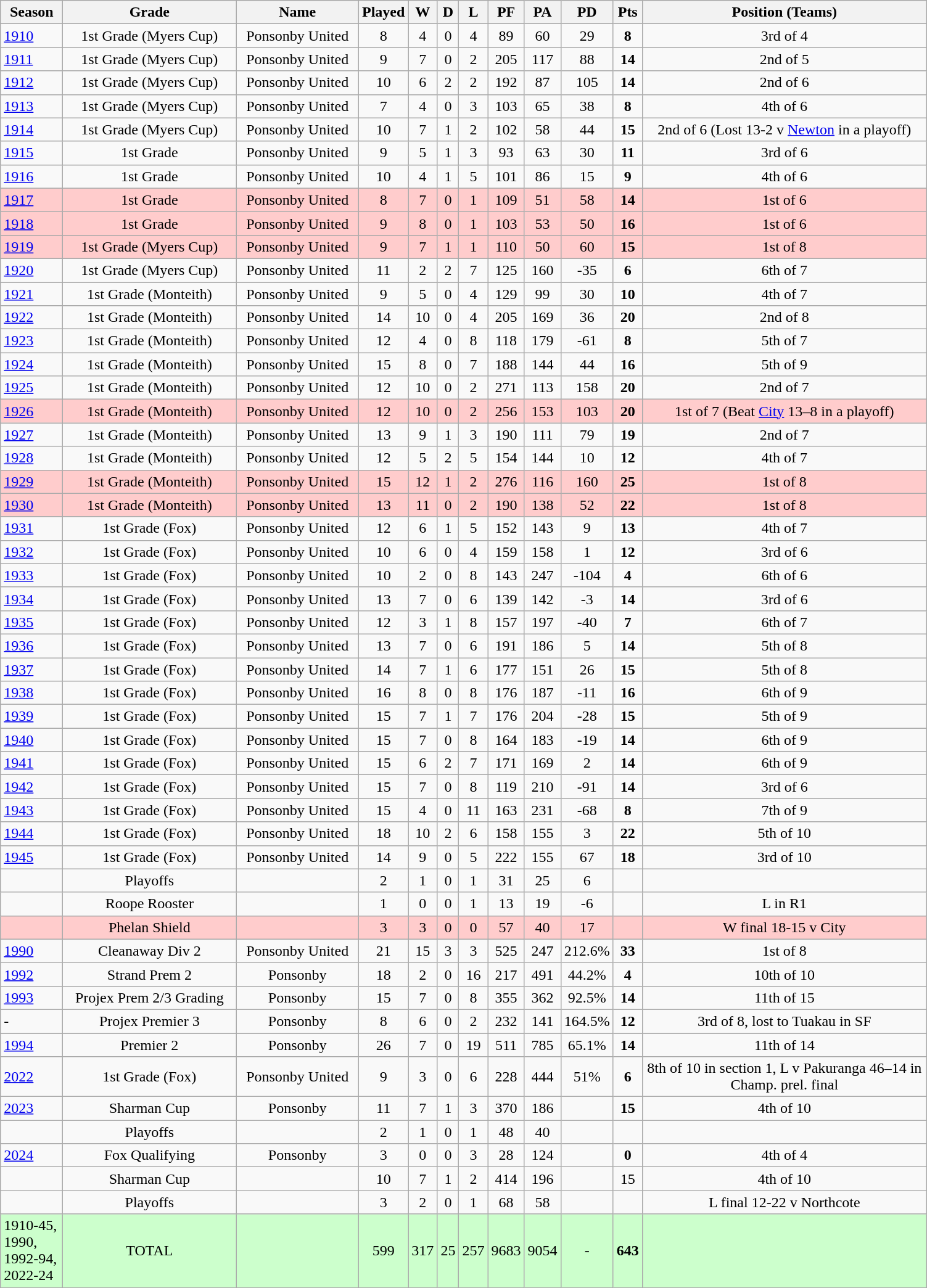<table class="wikitable" style="text-align:center;">
<tr>
<th width=60>Season</th>
<th width=180 abbr="Grade">Grade</th>
<th width=125 abbr="Name">Name</th>
<th width=15 abbr="Played">Played</th>
<th width=15 abbr="Won">W</th>
<th width=15 abbr="Drawn">D</th>
<th width=15 abbr="Lost">L</th>
<th width=20 abbr="Points for">PF</th>
<th width=20 abbr="Points against">PA</th>
<th width=20 abbr="Points difference">PD</th>
<th width=20 abbr="Points">Pts</th>
<th width=300>Position (Teams)</th>
</tr>
<tr>
<td style="text-align:left;"><a href='#'>1910</a></td>
<td>1st Grade (Myers Cup)</td>
<td>Ponsonby United</td>
<td>8</td>
<td>4</td>
<td>0</td>
<td>4</td>
<td>89</td>
<td>60</td>
<td>29</td>
<td><strong>8</strong></td>
<td>3rd of 4</td>
</tr>
<tr>
<td style="text-align:left;"><a href='#'>1911</a></td>
<td>1st Grade (Myers Cup)</td>
<td>Ponsonby United</td>
<td>9</td>
<td>7</td>
<td>0</td>
<td>2</td>
<td>205</td>
<td>117</td>
<td>88</td>
<td><strong>14</strong></td>
<td>2nd of 5</td>
</tr>
<tr>
<td style="text-align:left;"><a href='#'>1912</a></td>
<td>1st Grade (Myers Cup)</td>
<td>Ponsonby United</td>
<td>10</td>
<td>6</td>
<td>2</td>
<td>2</td>
<td>192</td>
<td>87</td>
<td>105</td>
<td><strong>14</strong></td>
<td>2nd of 6</td>
</tr>
<tr>
<td style="text-align:left;"><a href='#'>1913</a></td>
<td>1st Grade (Myers Cup)</td>
<td>Ponsonby United</td>
<td>7</td>
<td>4</td>
<td>0</td>
<td>3</td>
<td>103</td>
<td>65</td>
<td>38</td>
<td><strong>8</strong></td>
<td>4th of 6</td>
</tr>
<tr>
<td style="text-align:left;"><a href='#'>1914</a></td>
<td>1st Grade (Myers Cup)</td>
<td>Ponsonby United</td>
<td>10</td>
<td>7</td>
<td>1</td>
<td>2</td>
<td>102</td>
<td>58</td>
<td>44</td>
<td><strong>15</strong></td>
<td>2nd of 6 (Lost 13-2 v <a href='#'>Newton</a> in a playoff)</td>
</tr>
<tr>
<td style="text-align:left;"><a href='#'>1915</a></td>
<td>1st Grade</td>
<td>Ponsonby United</td>
<td>9</td>
<td>5</td>
<td>1</td>
<td>3</td>
<td>93</td>
<td>63</td>
<td>30</td>
<td><strong>11</strong></td>
<td>3rd of 6</td>
</tr>
<tr>
<td style="text-align:left;"><a href='#'>1916</a></td>
<td>1st Grade</td>
<td>Ponsonby United</td>
<td>10</td>
<td>4</td>
<td>1</td>
<td>5</td>
<td>101</td>
<td>86</td>
<td>15</td>
<td><strong>9</strong></td>
<td>4th of 6</td>
</tr>
<tr style="background: #FFCCCC;">
<td style="text-align:left;"><a href='#'>1917</a></td>
<td>1st Grade</td>
<td>Ponsonby United</td>
<td>8</td>
<td>7</td>
<td>0</td>
<td>1</td>
<td>109</td>
<td>51</td>
<td>58</td>
<td><strong>14</strong></td>
<td>1st of 6</td>
</tr>
<tr style="background: #FFCCCC;">
<td style="text-align:left;"><a href='#'>1918</a></td>
<td>1st Grade</td>
<td>Ponsonby United</td>
<td>9</td>
<td>8</td>
<td>0</td>
<td>1</td>
<td>103</td>
<td>53</td>
<td>50</td>
<td><strong>16</strong></td>
<td>1st of 6</td>
</tr>
<tr style="background: #FFCCCC;">
<td style="text-align:left;"><a href='#'>1919</a></td>
<td>1st Grade (Myers Cup)</td>
<td>Ponsonby United</td>
<td>9</td>
<td>7</td>
<td>1</td>
<td>1</td>
<td>110</td>
<td>50</td>
<td>60</td>
<td><strong>15</strong></td>
<td>1st of 8</td>
</tr>
<tr>
<td style="text-align:left;"><a href='#'>1920</a></td>
<td>1st Grade (Myers Cup)</td>
<td>Ponsonby United</td>
<td>11</td>
<td>2</td>
<td>2</td>
<td>7</td>
<td>125</td>
<td>160</td>
<td>-35</td>
<td><strong>6</strong></td>
<td>6th of 7</td>
</tr>
<tr>
<td style="text-align:left;"><a href='#'>1921</a></td>
<td>1st Grade (Monteith)</td>
<td>Ponsonby United</td>
<td>9</td>
<td>5</td>
<td>0</td>
<td>4</td>
<td>129</td>
<td>99</td>
<td>30</td>
<td><strong>10</strong></td>
<td>4th of 7</td>
</tr>
<tr>
<td style="text-align:left;"><a href='#'>1922</a></td>
<td>1st Grade (Monteith)</td>
<td>Ponsonby United</td>
<td>14</td>
<td>10</td>
<td>0</td>
<td>4</td>
<td>205</td>
<td>169</td>
<td>36</td>
<td><strong>20</strong></td>
<td>2nd of 8</td>
</tr>
<tr>
<td style="text-align:left;"><a href='#'>1923</a></td>
<td>1st Grade (Monteith)</td>
<td>Ponsonby United</td>
<td>12</td>
<td>4</td>
<td>0</td>
<td>8</td>
<td>118</td>
<td>179</td>
<td>-61</td>
<td><strong>8</strong></td>
<td>5th of 7</td>
</tr>
<tr>
<td style="text-align:left;"><a href='#'>1924</a></td>
<td>1st Grade (Monteith)</td>
<td>Ponsonby United</td>
<td>15</td>
<td>8</td>
<td>0</td>
<td>7</td>
<td>188</td>
<td>144</td>
<td>44</td>
<td><strong>16</strong></td>
<td>5th of 9</td>
</tr>
<tr>
<td style="text-align:left;"><a href='#'>1925</a></td>
<td>1st Grade (Monteith)</td>
<td>Ponsonby United</td>
<td>12</td>
<td>10</td>
<td>0</td>
<td>2</td>
<td>271</td>
<td>113</td>
<td>158</td>
<td><strong>20</strong></td>
<td>2nd of 7</td>
</tr>
<tr style="background: #FFCCCC;">
<td style="text-align:left;"><a href='#'>1926</a></td>
<td>1st Grade (Monteith)</td>
<td>Ponsonby United</td>
<td>12</td>
<td>10</td>
<td>0</td>
<td>2</td>
<td>256</td>
<td>153</td>
<td>103</td>
<td><strong>20</strong></td>
<td>1st of 7 (Beat <a href='#'>City</a> 13–8 in a playoff)</td>
</tr>
<tr>
<td style="text-align:left;"><a href='#'>1927</a></td>
<td>1st Grade (Monteith)</td>
<td>Ponsonby United</td>
<td>13</td>
<td>9</td>
<td>1</td>
<td>3</td>
<td>190</td>
<td>111</td>
<td>79</td>
<td><strong>19</strong></td>
<td>2nd of 7</td>
</tr>
<tr>
<td style="text-align:left;"><a href='#'>1928</a></td>
<td>1st Grade (Monteith)</td>
<td>Ponsonby United</td>
<td>12</td>
<td>5</td>
<td>2</td>
<td>5</td>
<td>154</td>
<td>144</td>
<td>10</td>
<td><strong>12</strong></td>
<td>4th of 7</td>
</tr>
<tr style="background: #FFCCCC;">
<td style="text-align:left;"><a href='#'>1929</a></td>
<td>1st Grade (Monteith)</td>
<td>Ponsonby United</td>
<td>15</td>
<td>12</td>
<td>1</td>
<td>2</td>
<td>276</td>
<td>116</td>
<td>160</td>
<td><strong>25</strong></td>
<td>1st of 8</td>
</tr>
<tr style="background: #FFCCCC;">
<td style="text-align:left;"><a href='#'>1930</a></td>
<td>1st Grade (Monteith)</td>
<td>Ponsonby United</td>
<td>13</td>
<td>11</td>
<td>0</td>
<td>2</td>
<td>190</td>
<td>138</td>
<td>52</td>
<td><strong>22</strong></td>
<td>1st of 8</td>
</tr>
<tr>
<td style="text-align:left;"><a href='#'>1931</a></td>
<td>1st Grade (Fox)</td>
<td>Ponsonby United</td>
<td>12</td>
<td>6</td>
<td>1</td>
<td>5</td>
<td>152</td>
<td>143</td>
<td>9</td>
<td><strong>13</strong></td>
<td>4th of 7</td>
</tr>
<tr>
<td style="text-align:left;"><a href='#'>1932</a></td>
<td>1st Grade (Fox)</td>
<td>Ponsonby United</td>
<td>10</td>
<td>6</td>
<td>0</td>
<td>4</td>
<td>159</td>
<td>158</td>
<td>1</td>
<td><strong>12</strong></td>
<td>3rd of 6</td>
</tr>
<tr>
<td style="text-align:left;"><a href='#'>1933</a></td>
<td>1st Grade (Fox)</td>
<td>Ponsonby United</td>
<td>10</td>
<td>2</td>
<td>0</td>
<td>8</td>
<td>143</td>
<td>247</td>
<td>-104</td>
<td><strong>4</strong></td>
<td>6th of 6</td>
</tr>
<tr>
<td style="text-align:left;"><a href='#'>1934</a></td>
<td>1st Grade (Fox)</td>
<td>Ponsonby United</td>
<td>13</td>
<td>7</td>
<td>0</td>
<td>6</td>
<td>139</td>
<td>142</td>
<td>-3</td>
<td><strong>14</strong></td>
<td>3rd of 6</td>
</tr>
<tr>
<td style="text-align:left;"><a href='#'>1935</a></td>
<td>1st Grade (Fox)</td>
<td>Ponsonby United</td>
<td>12</td>
<td>3</td>
<td>1</td>
<td>8</td>
<td>157</td>
<td>197</td>
<td>-40</td>
<td><strong>7</strong></td>
<td>6th of 7</td>
</tr>
<tr>
<td style="text-align:left;"><a href='#'>1936</a></td>
<td>1st Grade (Fox)</td>
<td>Ponsonby United</td>
<td>13</td>
<td>7</td>
<td>0</td>
<td>6</td>
<td>191</td>
<td>186</td>
<td>5</td>
<td><strong>14</strong></td>
<td>5th of 8</td>
</tr>
<tr>
<td style="text-align:left;"><a href='#'>1937</a></td>
<td>1st Grade (Fox)</td>
<td>Ponsonby United</td>
<td>14</td>
<td>7</td>
<td>1</td>
<td>6</td>
<td>177</td>
<td>151</td>
<td>26</td>
<td><strong>15</strong></td>
<td>5th of 8</td>
</tr>
<tr>
<td style="text-align:left;"><a href='#'>1938</a></td>
<td>1st Grade (Fox)</td>
<td>Ponsonby United</td>
<td>16</td>
<td>8</td>
<td>0</td>
<td>8</td>
<td>176</td>
<td>187</td>
<td>-11</td>
<td><strong>16</strong></td>
<td>6th of 9</td>
</tr>
<tr>
<td style="text-align:left;"><a href='#'>1939</a></td>
<td>1st Grade (Fox)</td>
<td>Ponsonby United</td>
<td>15</td>
<td>7</td>
<td>1</td>
<td>7</td>
<td>176</td>
<td>204</td>
<td>-28</td>
<td><strong>15</strong></td>
<td>5th of 9</td>
</tr>
<tr>
<td style="text-align:left;"><a href='#'>1940</a></td>
<td>1st Grade (Fox)</td>
<td>Ponsonby United</td>
<td>15</td>
<td>7</td>
<td>0</td>
<td>8</td>
<td>164</td>
<td>183</td>
<td>-19</td>
<td><strong>14</strong></td>
<td>6th of 9</td>
</tr>
<tr>
<td style="text-align:left;"><a href='#'>1941</a></td>
<td>1st Grade (Fox)</td>
<td>Ponsonby United</td>
<td>15</td>
<td>6</td>
<td>2</td>
<td>7</td>
<td>171</td>
<td>169</td>
<td>2</td>
<td><strong>14</strong></td>
<td>6th of 9</td>
</tr>
<tr>
<td style="text-align:left;"><a href='#'>1942</a></td>
<td>1st Grade (Fox)</td>
<td>Ponsonby United</td>
<td>15</td>
<td>7</td>
<td>0</td>
<td>8</td>
<td>119</td>
<td>210</td>
<td>-91</td>
<td><strong>14</strong></td>
<td>3rd of 6</td>
</tr>
<tr>
<td style="text-align:left;"><a href='#'>1943</a></td>
<td>1st Grade (Fox)</td>
<td>Ponsonby United</td>
<td>15</td>
<td>4</td>
<td>0</td>
<td>11</td>
<td>163</td>
<td>231</td>
<td>-68</td>
<td><strong>8</strong></td>
<td>7th of 9</td>
</tr>
<tr>
<td style="text-align:left;"><a href='#'>1944</a></td>
<td>1st Grade (Fox)</td>
<td>Ponsonby United</td>
<td>18</td>
<td>10</td>
<td>2</td>
<td>6</td>
<td>158</td>
<td>155</td>
<td>3</td>
<td><strong>22</strong></td>
<td>5th of 10</td>
</tr>
<tr>
<td style="text-align:left;"><a href='#'>1945</a></td>
<td>1st Grade (Fox)</td>
<td>Ponsonby United</td>
<td>14</td>
<td>9</td>
<td>0</td>
<td>5</td>
<td>222</td>
<td>155</td>
<td>67</td>
<td><strong>18</strong></td>
<td>3rd of 10</td>
</tr>
<tr>
<td style="text-align:left;"></td>
<td>Playoffs</td>
<td></td>
<td>2</td>
<td>1</td>
<td>0</td>
<td>1</td>
<td>31</td>
<td>25</td>
<td>6</td>
<td></td>
<td></td>
</tr>
<tr>
<td style="text-align:left;"></td>
<td>Roope Rooster</td>
<td></td>
<td>1</td>
<td>0</td>
<td>0</td>
<td>1</td>
<td>13</td>
<td>19</td>
<td>-6</td>
<td></td>
<td>L in R1</td>
</tr>
<tr style="background: #FFCCCC;">
<td style="text-align:left;"></td>
<td>Phelan Shield</td>
<td></td>
<td>3</td>
<td>3</td>
<td>0</td>
<td>0</td>
<td>57</td>
<td>40</td>
<td>17</td>
<td></td>
<td>W final 18-15 v City</td>
</tr>
<tr>
<td style="text-align:left;"><a href='#'>1990</a></td>
<td>Cleanaway Div 2</td>
<td>Ponsonby United</td>
<td>21</td>
<td>15</td>
<td>3</td>
<td>3</td>
<td>525</td>
<td>247</td>
<td>212.6%</td>
<td><strong>33</strong></td>
<td>1st of 8</td>
</tr>
<tr>
<td style="text-align:left;"><a href='#'>1992</a></td>
<td>Strand Prem 2</td>
<td>Ponsonby</td>
<td>18</td>
<td>2</td>
<td>0</td>
<td>16</td>
<td>217</td>
<td>491</td>
<td>44.2%</td>
<td><strong>4</strong></td>
<td>10th of 10</td>
</tr>
<tr>
<td style="text-align:left;"><a href='#'>1993</a></td>
<td>Projex Prem 2/3 Grading</td>
<td>Ponsonby</td>
<td>15</td>
<td>7</td>
<td>0</td>
<td>8</td>
<td>355</td>
<td>362</td>
<td>92.5%</td>
<td><strong>14</strong></td>
<td>11th of 15</td>
</tr>
<tr>
<td style="text-align:left;">-</td>
<td>Projex Premier 3</td>
<td>Ponsonby</td>
<td>8</td>
<td>6</td>
<td>0</td>
<td>2</td>
<td>232</td>
<td>141</td>
<td>164.5%</td>
<td><strong>12</strong></td>
<td>3rd of 8, lost to Tuakau in SF</td>
</tr>
<tr>
<td style="text-align:left;"><a href='#'>1994</a></td>
<td>Premier 2</td>
<td>Ponsonby</td>
<td>26</td>
<td>7</td>
<td>0</td>
<td>19</td>
<td>511</td>
<td>785</td>
<td>65.1%</td>
<td><strong>14</strong></td>
<td>11th of 14</td>
</tr>
<tr>
<td style="text-align:left;"><a href='#'>2022</a></td>
<td>1st Grade (Fox)</td>
<td>Ponsonby United</td>
<td>9</td>
<td>3</td>
<td>0</td>
<td>6</td>
<td>228</td>
<td>444</td>
<td>51%</td>
<td><strong>6</strong></td>
<td>8th of 10 in section 1, L v Pakuranga 46–14 in Champ. prel. final</td>
</tr>
<tr>
<td style="text-align:left;"><a href='#'>2023</a></td>
<td>Sharman Cup</td>
<td>Ponsonby</td>
<td>11</td>
<td>7</td>
<td>1</td>
<td>3</td>
<td>370</td>
<td>186</td>
<td></td>
<td><strong>15</strong></td>
<td>4th of 10</td>
</tr>
<tr>
<td style="text-align:left;"></td>
<td>Playoffs</td>
<td></td>
<td>2</td>
<td>1</td>
<td>0</td>
<td>1</td>
<td>48</td>
<td>40</td>
<td></td>
<td></td>
<td></td>
</tr>
<tr>
<td style="text-align:left;"><a href='#'>2024</a></td>
<td>Fox Qualifying</td>
<td>Ponsonby</td>
<td>3</td>
<td>0</td>
<td>0</td>
<td>3</td>
<td>28</td>
<td>124</td>
<td></td>
<td><strong>0</strong></td>
<td>4th of 4</td>
</tr>
<tr>
<td style="text-align:left;"></td>
<td>Sharman Cup</td>
<td></td>
<td>10</td>
<td>7</td>
<td>1</td>
<td>2</td>
<td>414</td>
<td>196</td>
<td></td>
<td>15</td>
<td>4th of 10</td>
</tr>
<tr>
<td style="text-align:left;"></td>
<td>Playoffs</td>
<td></td>
<td>3</td>
<td>2</td>
<td>0</td>
<td>1</td>
<td>68</td>
<td>58</td>
<td></td>
<td></td>
<td>L final 12-22 v Northcote</td>
</tr>
<tr style="background: #ccffcc;">
<td style="text-align:left;">1910-45, 1990, 1992-94, 2022-24</td>
<td>TOTAL</td>
<td></td>
<td>599</td>
<td>317</td>
<td>25</td>
<td>257</td>
<td>9683</td>
<td>9054</td>
<td>-</td>
<td><strong>643</strong></td>
<td></td>
</tr>
</table>
